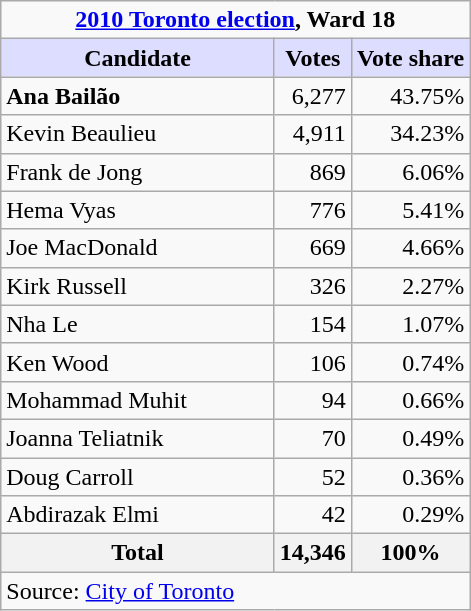<table class="wikitable">
<tr>
<td colspan="3" style="text-align:center;"><strong><a href='#'>2010 Toronto election</a>, Ward 18</strong></td>
</tr>
<tr>
<th style="background:#ddf; width:175px;">Candidate</th>
<th style="background:#ddf;">Votes</th>
<th style="background:#ddf;">Vote share</th>
</tr>
<tr>
<td><strong>Ana Bailão</strong></td>
<td align=right>6,277</td>
<td align=right>43.75%</td>
</tr>
<tr>
<td>Kevin Beaulieu</td>
<td align=right>4,911</td>
<td align=right>34.23%</td>
</tr>
<tr>
<td>Frank de Jong</td>
<td align=right>869</td>
<td align=right>6.06%</td>
</tr>
<tr>
<td>Hema Vyas</td>
<td align=right>776</td>
<td align=right>5.41%</td>
</tr>
<tr>
<td>Joe MacDonald</td>
<td align=right>669</td>
<td align=right>4.66%</td>
</tr>
<tr>
<td>Kirk Russell</td>
<td align=right>326</td>
<td align=right>2.27%</td>
</tr>
<tr>
<td>Nha Le</td>
<td align=right>154</td>
<td align=right>1.07%</td>
</tr>
<tr>
<td>Ken Wood</td>
<td align=right>106</td>
<td align=right>0.74%</td>
</tr>
<tr>
<td>Mohammad Muhit</td>
<td align=right>94</td>
<td align=right>0.66%</td>
</tr>
<tr>
<td>Joanna Teliatnik</td>
<td align=right>70</td>
<td align=right>0.49%</td>
</tr>
<tr>
<td>Doug Carroll</td>
<td align=right>52</td>
<td align=right>0.36%</td>
</tr>
<tr>
<td>Abdirazak Elmi</td>
<td align=right>42</td>
<td align=right>0.29%</td>
</tr>
<tr>
<th>Total</th>
<th align=right>14,346</th>
<th align=right>100%</th>
</tr>
<tr>
<td colspan="3">Source: <a href='#'>City of Toronto</a><strong></strong></td>
</tr>
</table>
